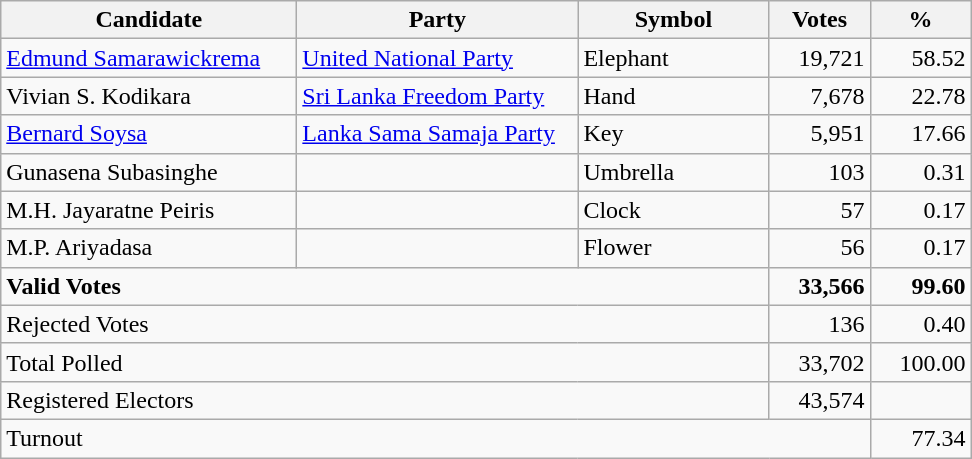<table class="wikitable" border="1" style="text-align:right;">
<tr>
<th align=left width="190">Candidate</th>
<th align=left width="180">Party</th>
<th align=left width="120">Symbol</th>
<th align=left width="60">Votes</th>
<th align=left width="60">%</th>
</tr>
<tr>
<td align=left><a href='#'>Edmund Samarawickrema</a></td>
<td align =left><a href='#'>United National Party</a></td>
<td align=left>Elephant</td>
<td>19,721</td>
<td>58.52</td>
</tr>
<tr>
<td align=left>Vivian S. Kodikara</td>
<td align =left><a href='#'>Sri Lanka Freedom Party</a></td>
<td align=left>Hand</td>
<td>7,678</td>
<td>22.78</td>
</tr>
<tr>
<td align=left><a href='#'>Bernard Soysa</a></td>
<td align =left><a href='#'>Lanka Sama Samaja Party</a></td>
<td align=left>Key</td>
<td>5,951</td>
<td>17.66</td>
</tr>
<tr>
<td align=left>Gunasena Subasinghe</td>
<td></td>
<td align=left>Umbrella</td>
<td>103</td>
<td>0.31</td>
</tr>
<tr>
<td align=left>M.H. Jayaratne Peiris</td>
<td></td>
<td align=left>Clock</td>
<td>57</td>
<td>0.17</td>
</tr>
<tr>
<td align=left>M.P. Ariyadasa</td>
<td></td>
<td align=left>Flower</td>
<td>56</td>
<td>0.17</td>
</tr>
<tr>
<td align=left colspan=3><strong>Valid Votes</strong></td>
<td><strong>33,566</strong></td>
<td><strong>99.60</strong></td>
</tr>
<tr>
<td align=left colspan=3>Rejected Votes</td>
<td>136</td>
<td>0.40</td>
</tr>
<tr>
<td align=left colspan=3>Total Polled</td>
<td>33,702</td>
<td>100.00</td>
</tr>
<tr>
<td align=left colspan=3>Registered Electors</td>
<td>43,574</td>
<td></td>
</tr>
<tr>
<td align=left colspan=4>Turnout</td>
<td>77.34</td>
</tr>
</table>
